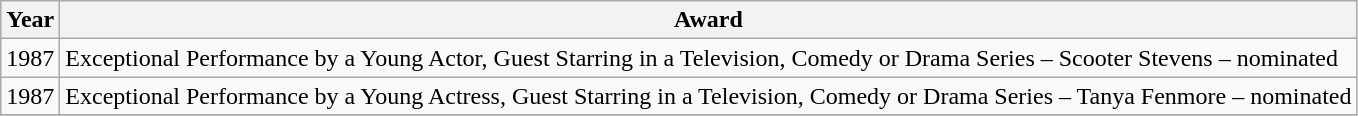<table class="wikitable" border="1">
<tr>
<th>Year</th>
<th>Award</th>
</tr>
<tr>
<td>1987</td>
<td>Exceptional Performance by a Young Actor, Guest Starring in a Television, Comedy or Drama Series – Scooter Stevens – nominated</td>
</tr>
<tr>
<td>1987</td>
<td>Exceptional Performance by a Young Actress, Guest Starring in a Television, Comedy or Drama Series – Tanya Fenmore – nominated</td>
</tr>
<tr>
</tr>
</table>
